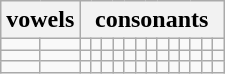<table class="wikitable plainheaders">
<tr>
<th colspan = 2>vowels</th>
<th colspan = 17>consonants</th>
</tr>
<tr>
<td></td>
<td></td>
<td></td>
<td></td>
<td></td>
<td></td>
<td></td>
<td></td>
<td></td>
<td></td>
<td></td>
<td></td>
<td></td>
<td></td>
<td></td>
</tr>
<tr>
<td></td>
<td></td>
<td></td>
<td></td>
<td></td>
<td></td>
<td></td>
<td></td>
<td></td>
<td></td>
<td></td>
<td></td>
<td></td>
<td></td>
<td></td>
</tr>
<tr>
<td></td>
<td></td>
<td></td>
<td></td>
<td></td>
<td></td>
<td></td>
<td></td>
<td></td>
<td></td>
<td></td>
<td></td>
<td></td>
<td></td>
<td></td>
</tr>
</table>
